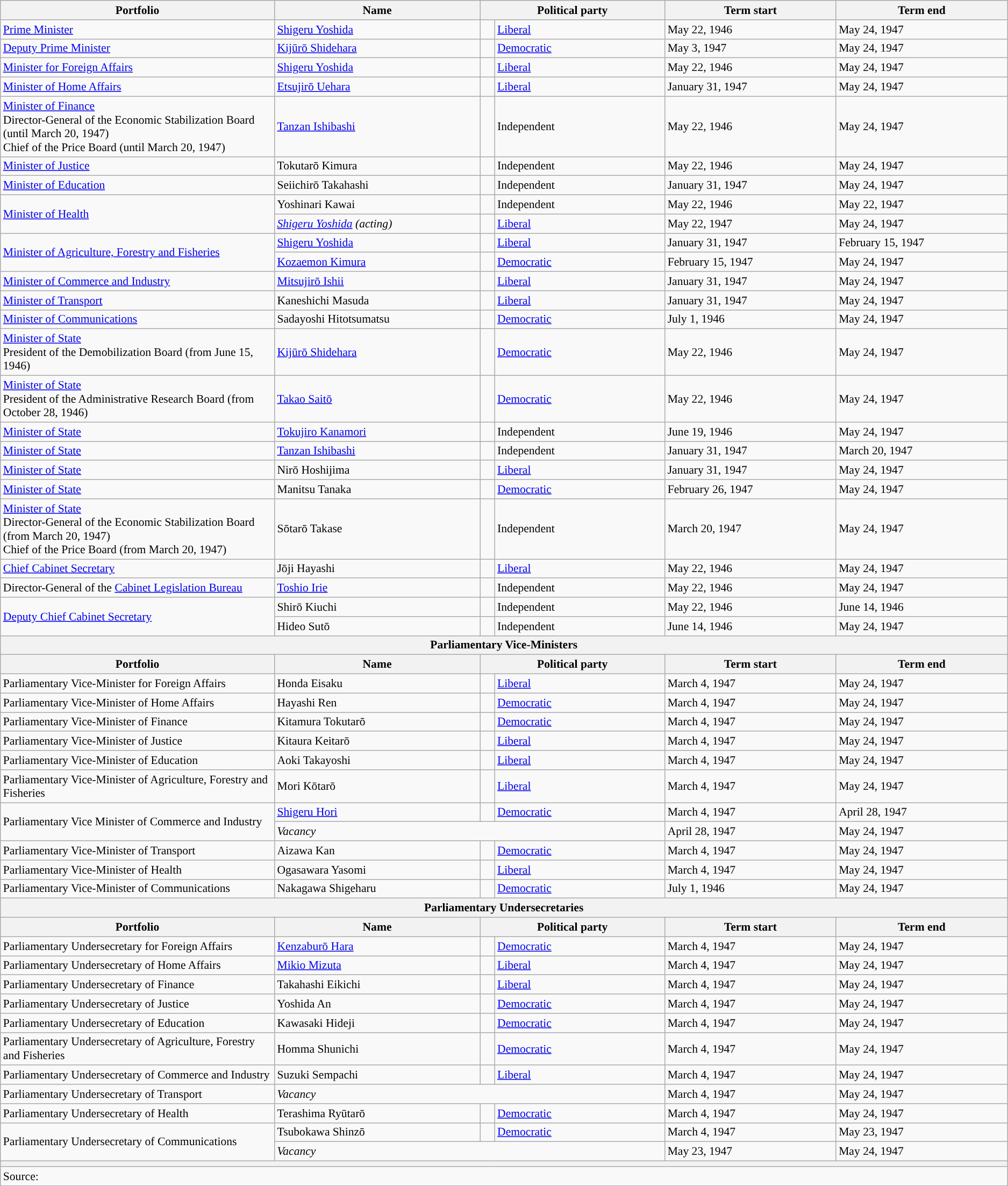<table class="wikitable" style="font-size: 90%;">
<tr>
<th scope="col" width="20%">Portfolio</th>
<th scope="col" width="15%">Name</th>
<th colspan="2" scope="col" width="13.5%">Political party</th>
<th scope="col" width="12.5%">Term start</th>
<th scope="col" width="12.5%">Term end</th>
</tr>
<tr>
<td style="text-align: left;"><a href='#'>Prime Minister</a></td>
<td><a href='#'>Shigeru Yoshida</a></td>
<td style="background:"></td>
<td><a href='#'>Liberal</a></td>
<td>May 22, 1946</td>
<td>May 24, 1947</td>
</tr>
<tr>
<td><a href='#'>Deputy Prime Minister</a></td>
<td><a href='#'>Kijūrō Shidehara</a></td>
<td style="color:inherit;background:"></td>
<td><a href='#'>Democratic</a></td>
<td>May 3, 1947</td>
<td>May 24, 1947</td>
</tr>
<tr>
<td><a href='#'>Minister for Foreign Affairs</a></td>
<td><a href='#'>Shigeru Yoshida</a></td>
<td style="color:inherit;background:"></td>
<td><a href='#'>Liberal</a></td>
<td>May 22, 1946</td>
<td>May 24, 1947</td>
</tr>
<tr>
<td><a href='#'>Minister of Home Affairs</a></td>
<td><a href='#'>Etsujirō Uehara</a></td>
<td style="color:inherit;background:"></td>
<td><a href='#'>Liberal</a></td>
<td>January 31, 1947</td>
<td>May 24, 1947</td>
</tr>
<tr>
<td><a href='#'>Minister of Finance</a><br>Director-General of the Economic Stabilization Board (until March 20, 1947)<br>Chief of the Price Board (until March 20, 1947)</td>
<td><a href='#'>Tanzan Ishibashi</a></td>
<td style="color:inherit;background:"></td>
<td>Independent</td>
<td>May 22, 1946</td>
<td>May 24, 1947</td>
</tr>
<tr>
<td><a href='#'>Minister of Justice</a></td>
<td>Tokutarō Kimura</td>
<td style="color:inherit;background:"></td>
<td>Independent</td>
<td>May 22, 1946</td>
<td>May 24, 1947</td>
</tr>
<tr>
<td><a href='#'>Minister of Education</a></td>
<td>Seiichirō Takahashi</td>
<td style="color:inherit;background:"></td>
<td>Independent</td>
<td>January 31, 1947</td>
<td>May 24, 1947</td>
</tr>
<tr>
<td rowspan="2"><a href='#'>Minister of Health</a></td>
<td>Yoshinari Kawai</td>
<td style="color:inherit;background:"></td>
<td>Independent</td>
<td>May 22, 1946</td>
<td>May 22, 1947</td>
</tr>
<tr>
<td><em><a href='#'>Shigeru Yoshida</a> (acting)</em></td>
<td style="color:inherit;background:"></td>
<td><a href='#'>Liberal</a></td>
<td>May 22, 1947</td>
<td>May 24, 1947</td>
</tr>
<tr>
<td rowspan="2"><a href='#'>Minister of Agriculture, Forestry and Fisheries</a></td>
<td><a href='#'>Shigeru Yoshida</a></td>
<td style="color:inherit;background:"></td>
<td><a href='#'>Liberal</a></td>
<td>January 31, 1947</td>
<td>February 15, 1947</td>
</tr>
<tr>
<td><a href='#'>Kozaemon Kimura</a></td>
<td style="color:inherit;background:"></td>
<td><a href='#'>Democratic</a></td>
<td>February 15, 1947</td>
<td>May 24, 1947</td>
</tr>
<tr>
<td><a href='#'>Minister of Commerce and Industry</a></td>
<td><a href='#'>Mitsujirō Ishii</a></td>
<td style="color:inherit;background:"></td>
<td><a href='#'>Liberal</a></td>
<td>January 31, 1947</td>
<td>May 24, 1947</td>
</tr>
<tr>
<td><a href='#'>Minister of Transport</a></td>
<td>Kaneshichi Masuda</td>
<td style="color:inherit;background:"></td>
<td><a href='#'>Liberal</a></td>
<td>January 31, 1947</td>
<td>May 24, 1947</td>
</tr>
<tr>
<td><a href='#'>Minister of Communications</a></td>
<td>Sadayoshi Hitotsumatsu</td>
<td style="color:inherit;background:"></td>
<td><a href='#'>Democratic</a></td>
<td>July 1, 1946</td>
<td>May 24, 1947</td>
</tr>
<tr>
<td><a href='#'>Minister of State</a><br>President of the Demobilization Board (from June 15, 1946)</td>
<td><a href='#'>Kijūrō Shidehara</a></td>
<td style="color:inherit;background:"></td>
<td><a href='#'>Democratic</a></td>
<td>May 22, 1946</td>
<td>May 24, 1947</td>
</tr>
<tr>
<td><a href='#'>Minister of State</a><br>President of the Administrative Research Board (from October 28, 1946)</td>
<td><a href='#'>Takao Saitō</a></td>
<td style="color:inherit;background:"></td>
<td><a href='#'>Democratic</a></td>
<td>May 22, 1946</td>
<td>May 24, 1947</td>
</tr>
<tr>
<td><a href='#'>Minister of State</a></td>
<td><a href='#'>Tokujiro Kanamori</a></td>
<td style="color:inherit;background:"></td>
<td>Independent</td>
<td>June 19, 1946</td>
<td>May 24, 1947</td>
</tr>
<tr>
<td><a href='#'>Minister of State</a></td>
<td><a href='#'>Tanzan Ishibashi</a></td>
<td style="color:inherit;background:"></td>
<td>Independent</td>
<td>January 31, 1947</td>
<td>March 20, 1947</td>
</tr>
<tr>
<td><a href='#'>Minister of State</a></td>
<td>Nirō Hoshijima</td>
<td style="color:inherit;background:"></td>
<td><a href='#'>Liberal</a></td>
<td>January 31, 1947</td>
<td>May 24, 1947</td>
</tr>
<tr>
<td><a href='#'>Minister of State</a></td>
<td>Manitsu Tanaka</td>
<td style="color:inherit;background:"></td>
<td><a href='#'>Democratic</a></td>
<td>February 26, 1947</td>
<td>May 24, 1947</td>
</tr>
<tr>
<td><a href='#'>Minister of State</a><br>Director-General of the Economic Stabilization Board (from March 20, 1947)<br>Chief of the Price Board (from March 20, 1947)</td>
<td>Sōtarō Takase</td>
<td style="color:inherit;background:"></td>
<td>Independent</td>
<td>March 20, 1947</td>
<td>May 24, 1947</td>
</tr>
<tr>
<td><a href='#'>Chief Cabinet Secretary</a></td>
<td>Jōji Hayashi</td>
<td style="color:inherit;background:"></td>
<td><a href='#'>Liberal</a></td>
<td>May 22, 1946</td>
<td>May 24, 1947</td>
</tr>
<tr>
<td>Director-General of the <a href='#'>Cabinet Legislation Bureau</a></td>
<td><a href='#'>Toshio Irie</a></td>
<td style="color:inherit;background:"></td>
<td>Independent</td>
<td>May 22, 1946</td>
<td>May 24, 1947</td>
</tr>
<tr>
<td rowspan="2"><a href='#'>Deputy Chief Cabinet Secretary</a></td>
<td>Shirō Kiuchi</td>
<td style="color:inherit;background:"></td>
<td>Independent</td>
<td>May 22, 1946</td>
<td>June 14, 1946</td>
</tr>
<tr>
<td>Hideo Sutō</td>
<td style="color:inherit;background:"></td>
<td>Independent</td>
<td>June 14, 1946</td>
<td>May 24, 1947</td>
</tr>
<tr>
<th colspan="6">Parliamentary Vice-Ministers</th>
</tr>
<tr>
<th>Portfolio</th>
<th>Name</th>
<th colspan="2">Political party</th>
<th>Term start</th>
<th>Term end</th>
</tr>
<tr>
<td>Parliamentary Vice-Minister for Foreign Affairs</td>
<td>Honda Eisaku</td>
<td style="color:inherit;background:"></td>
<td><a href='#'>Liberal</a></td>
<td>March 4, 1947</td>
<td>May 24, 1947</td>
</tr>
<tr>
<td>Parliamentary Vice-Minister of Home Affairs</td>
<td>Hayashi Ren</td>
<td style="color:inherit;background:"></td>
<td><a href='#'>Democratic</a></td>
<td>March 4, 1947</td>
<td>May 24, 1947</td>
</tr>
<tr>
<td>Parliamentary Vice-Minister of Finance</td>
<td>Kitamura Tokutarō</td>
<td style="color:inherit;background:"></td>
<td><a href='#'>Democratic</a></td>
<td>March 4, 1947</td>
<td>May 24, 1947</td>
</tr>
<tr>
<td>Parliamentary Vice-Minister of Justice</td>
<td>Kitaura Keitarō</td>
<td style="color:inherit;background:"></td>
<td><a href='#'>Liberal</a></td>
<td>March 4, 1947</td>
<td>May 24, 1947</td>
</tr>
<tr>
<td>Parliamentary Vice-Minister of Education</td>
<td>Aoki Takayoshi</td>
<td style="color:inherit;background:"></td>
<td><a href='#'>Liberal</a></td>
<td>March 4, 1947</td>
<td>May 24, 1947</td>
</tr>
<tr>
<td>Parliamentary Vice-Minister of Agriculture, Forestry and Fisheries</td>
<td>Mori Kōtarō</td>
<td style="color:inherit;background:"></td>
<td><a href='#'>Liberal</a></td>
<td>March 4, 1947</td>
<td>May 24, 1947</td>
</tr>
<tr>
<td rowspan="2">Parliamentary Vice Minister of Commerce and Industry</td>
<td><a href='#'>Shigeru Hori</a></td>
<td style="color:inherit;background:"></td>
<td><a href='#'>Democratic</a></td>
<td>March 4, 1947</td>
<td>April 28, 1947</td>
</tr>
<tr>
<td colspan="3"><em>Vacancy</em></td>
<td>April 28, 1947</td>
<td>May 24, 1947</td>
</tr>
<tr>
<td>Parliamentary Vice-Minister of Transport</td>
<td>Aizawa Kan</td>
<td style="color:inherit;background:"></td>
<td><a href='#'>Democratic</a></td>
<td>March 4, 1947</td>
<td>May 24, 1947</td>
</tr>
<tr>
<td>Parliamentary Vice-Minister of Health</td>
<td>Ogasawara Yasomi</td>
<td style="color:inherit;background:"></td>
<td><a href='#'>Liberal</a></td>
<td>March 4, 1947</td>
<td>May 24, 1947</td>
</tr>
<tr>
<td>Parliamentary Vice-Minister of Communications</td>
<td>Nakagawa Shigeharu</td>
<td style="color:inherit;background:"></td>
<td><a href='#'>Democratic</a></td>
<td>July 1, 1946</td>
<td>May 24, 1947</td>
</tr>
<tr>
<th colspan="6">Parliamentary Undersecretaries</th>
</tr>
<tr>
<th>Portfolio</th>
<th>Name</th>
<th colspan="2">Political party</th>
<th>Term start</th>
<th>Term end</th>
</tr>
<tr>
<td>Parliamentary Undersecretary for Foreign Affairs</td>
<td><a href='#'>Kenzaburō Hara</a></td>
<td style="color:inherit;background:"></td>
<td><a href='#'>Democratic</a></td>
<td>March 4, 1947</td>
<td>May 24, 1947</td>
</tr>
<tr>
<td>Parliamentary Undersecretary of Home Affairs</td>
<td><a href='#'>Mikio Mizuta</a></td>
<td style="color:inherit;background:"></td>
<td><a href='#'>Liberal</a></td>
<td>March 4, 1947</td>
<td>May 24, 1947</td>
</tr>
<tr>
<td>Parliamentary Undersecretary of Finance</td>
<td>Takahashi Eikichi</td>
<td style="color:inherit;background:"></td>
<td><a href='#'>Liberal</a></td>
<td>March 4, 1947</td>
<td>May 24, 1947</td>
</tr>
<tr>
<td>Parliamentary Undersecretary of Justice</td>
<td>Yoshida An</td>
<td style="color:inherit;background:"></td>
<td><a href='#'>Democratic</a></td>
<td>March 4, 1947</td>
<td>May 24, 1947</td>
</tr>
<tr>
<td>Parliamentary Undersecretary of Education</td>
<td>Kawasaki Hideji</td>
<td style="color:inherit;background:"></td>
<td><a href='#'>Democratic</a></td>
<td>March 4, 1947</td>
<td>May 24, 1947</td>
</tr>
<tr>
<td>Parliamentary Undersecretary of Agriculture, Forestry and Fisheries</td>
<td>Homma Shunichi</td>
<td style="color:inherit;background:"></td>
<td><a href='#'>Democratic</a></td>
<td>March 4, 1947</td>
<td>May 24, 1947</td>
</tr>
<tr>
<td>Parliamentary Undersecretary of Commerce and Industry</td>
<td>Suzuki Sempachi</td>
<td style="color:inherit;background:"></td>
<td><a href='#'>Liberal</a></td>
<td>March 4, 1947</td>
<td>May 24, 1947</td>
</tr>
<tr>
<td>Parliamentary Undersecretary of Transport</td>
<td colspan="3"><em>Vacancy</em></td>
<td>March 4, 1947</td>
<td>May 24, 1947</td>
</tr>
<tr>
<td>Parliamentary Undersecretary of Health</td>
<td>Terashima Ryūtarō</td>
<td style="color:inherit;background:"></td>
<td><a href='#'>Democratic</a></td>
<td>March 4, 1947</td>
<td>May 24, 1947</td>
</tr>
<tr>
<td rowspan="2">Parliamentary Undersecretary of Communications</td>
<td>Tsubokawa Shinzō</td>
<td style="color:inherit;background:"></td>
<td><a href='#'>Democratic</a></td>
<td>March 4, 1947</td>
<td>May 23, 1947</td>
</tr>
<tr>
<td colspan="3"><em>Vacancy</em></td>
<td>May 23, 1947</td>
<td>May 24, 1947</td>
</tr>
<tr>
<th colspan="6"></th>
</tr>
<tr>
<td colspan="6">Source:</td>
</tr>
</table>
